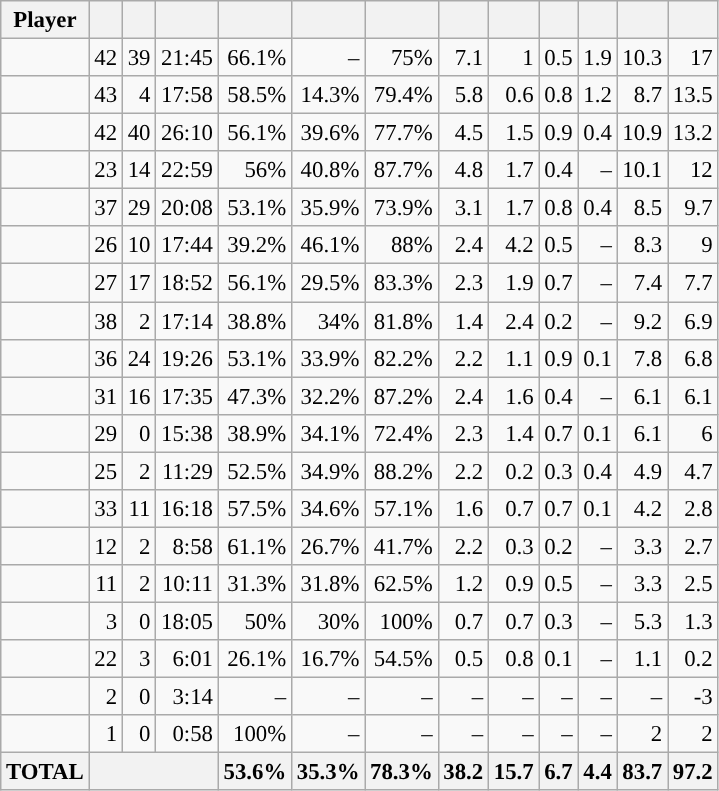<table class="wikitable sortable" style="font-size:95%; text-align:right;">
<tr>
<th>Player</th>
<th></th>
<th></th>
<th></th>
<th></th>
<th></th>
<th></th>
<th></th>
<th></th>
<th></th>
<th></th>
<th></th>
<th></th>
</tr>
<tr>
<td></td>
<td>42</td>
<td>39</td>
<td>21:45</td>
<td>66.1%</td>
<td>–</td>
<td>75%</td>
<td>7.1</td>
<td>1</td>
<td>0.5</td>
<td>1.9</td>
<td>10.3</td>
<td>17</td>
</tr>
<tr>
<td></td>
<td>43</td>
<td>4</td>
<td>17:58</td>
<td>58.5%</td>
<td>14.3%</td>
<td>79.4%</td>
<td>5.8</td>
<td>0.6</td>
<td>0.8</td>
<td>1.2</td>
<td>8.7</td>
<td>13.5</td>
</tr>
<tr>
<td></td>
<td>42</td>
<td>40</td>
<td>26:10</td>
<td>56.1%</td>
<td>39.6%</td>
<td>77.7%</td>
<td>4.5</td>
<td>1.5</td>
<td>0.9</td>
<td>0.4</td>
<td>10.9</td>
<td>13.2</td>
</tr>
<tr>
<td></td>
<td>23</td>
<td>14</td>
<td>22:59</td>
<td>56%</td>
<td>40.8%</td>
<td>87.7%</td>
<td>4.8</td>
<td>1.7</td>
<td>0.4</td>
<td>–</td>
<td>10.1</td>
<td>12</td>
</tr>
<tr>
<td></td>
<td>37</td>
<td>29</td>
<td>20:08</td>
<td>53.1%</td>
<td>35.9%</td>
<td>73.9%</td>
<td>3.1</td>
<td>1.7</td>
<td>0.8</td>
<td>0.4</td>
<td>8.5</td>
<td>9.7</td>
</tr>
<tr>
<td></td>
<td>26</td>
<td>10</td>
<td>17:44</td>
<td>39.2%</td>
<td>46.1%</td>
<td>88%</td>
<td>2.4</td>
<td>4.2</td>
<td>0.5</td>
<td>–</td>
<td>8.3</td>
<td>9</td>
</tr>
<tr>
<td></td>
<td>27</td>
<td>17</td>
<td>18:52</td>
<td>56.1%</td>
<td>29.5%</td>
<td>83.3%</td>
<td>2.3</td>
<td>1.9</td>
<td>0.7</td>
<td>–</td>
<td>7.4</td>
<td>7.7</td>
</tr>
<tr>
<td></td>
<td>38</td>
<td>2</td>
<td>17:14</td>
<td>38.8%</td>
<td>34%</td>
<td>81.8%</td>
<td>1.4</td>
<td>2.4</td>
<td>0.2</td>
<td>–</td>
<td>9.2</td>
<td>6.9</td>
</tr>
<tr>
<td></td>
<td>36</td>
<td>24</td>
<td>19:26</td>
<td>53.1%</td>
<td>33.9%</td>
<td>82.2%</td>
<td>2.2</td>
<td>1.1</td>
<td>0.9</td>
<td>0.1</td>
<td>7.8</td>
<td>6.8</td>
</tr>
<tr>
<td></td>
<td>31</td>
<td>16</td>
<td>17:35</td>
<td>47.3%</td>
<td>32.2%</td>
<td>87.2%</td>
<td>2.4</td>
<td>1.6</td>
<td>0.4</td>
<td>–</td>
<td>6.1</td>
<td>6.1</td>
</tr>
<tr>
<td></td>
<td>29</td>
<td>0</td>
<td>15:38</td>
<td>38.9%</td>
<td>34.1%</td>
<td>72.4%</td>
<td>2.3</td>
<td>1.4</td>
<td>0.7</td>
<td>0.1</td>
<td>6.1</td>
<td>6</td>
</tr>
<tr>
<td></td>
<td>25</td>
<td>2</td>
<td>11:29</td>
<td>52.5%</td>
<td>34.9%</td>
<td>88.2%</td>
<td>2.2</td>
<td>0.2</td>
<td>0.3</td>
<td>0.4</td>
<td>4.9</td>
<td>4.7</td>
</tr>
<tr>
<td></td>
<td>33</td>
<td>11</td>
<td>16:18</td>
<td>57.5%</td>
<td>34.6%</td>
<td>57.1%</td>
<td>1.6</td>
<td>0.7</td>
<td>0.7</td>
<td>0.1</td>
<td>4.2</td>
<td>2.8</td>
</tr>
<tr>
<td></td>
<td>12</td>
<td>2</td>
<td>8:58</td>
<td>61.1%</td>
<td>26.7%</td>
<td>41.7%</td>
<td>2.2</td>
<td>0.3</td>
<td>0.2</td>
<td>–</td>
<td>3.3</td>
<td>2.7</td>
</tr>
<tr>
<td></td>
<td>11</td>
<td>2</td>
<td>10:11</td>
<td>31.3%</td>
<td>31.8%</td>
<td>62.5%</td>
<td>1.2</td>
<td>0.9</td>
<td>0.5</td>
<td>–</td>
<td>3.3</td>
<td>2.5</td>
</tr>
<tr>
<td></td>
<td>3</td>
<td>0</td>
<td>18:05</td>
<td>50%</td>
<td>30%</td>
<td>100%</td>
<td>0.7</td>
<td>0.7</td>
<td>0.3</td>
<td>–</td>
<td>5.3</td>
<td>1.3</td>
</tr>
<tr>
<td></td>
<td>22</td>
<td>3</td>
<td>6:01</td>
<td>26.1%</td>
<td>16.7%</td>
<td>54.5%</td>
<td>0.5</td>
<td>0.8</td>
<td>0.1</td>
<td>–</td>
<td>1.1</td>
<td>0.2</td>
</tr>
<tr>
<td></td>
<td>2</td>
<td>0</td>
<td>3:14</td>
<td>–</td>
<td>–</td>
<td>–</td>
<td>–</td>
<td>–</td>
<td>–</td>
<td>–</td>
<td>–</td>
<td>-3</td>
</tr>
<tr>
<td></td>
<td>1</td>
<td>0</td>
<td>0:58</td>
<td>100%</td>
<td>–</td>
<td>–</td>
<td>–</td>
<td>–</td>
<td>–</td>
<td>–</td>
<td>2</td>
<td>2</td>
</tr>
<tr>
<th align=center><strong>TOTAL</strong></th>
<th colspan=3></th>
<th>53.6%</th>
<th>35.3%</th>
<th>78.3%</th>
<th>38.2</th>
<th>15.7</th>
<th>6.7</th>
<th>4.4</th>
<th>83.7</th>
<th>97.2</th>
</tr>
</table>
